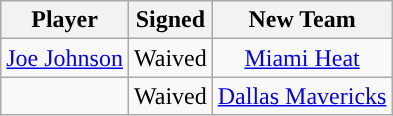<table class="wikitable sortable sortable">
<tr>
<th>Player</th>
<th>Signed</th>
<th>New Team</th>
</tr>
<tr style="text-align: center">
<td><a href='#'>Joe Johnson</a></td>
<td>Waived</td>
<td><a href='#'>Miami Heat</a></td>
</tr>
<tr style="text-align: center">
<td></td>
<td>Waived</td>
<td><a href='#'>Dallas Mavericks</a></td>
</tr>
</table>
